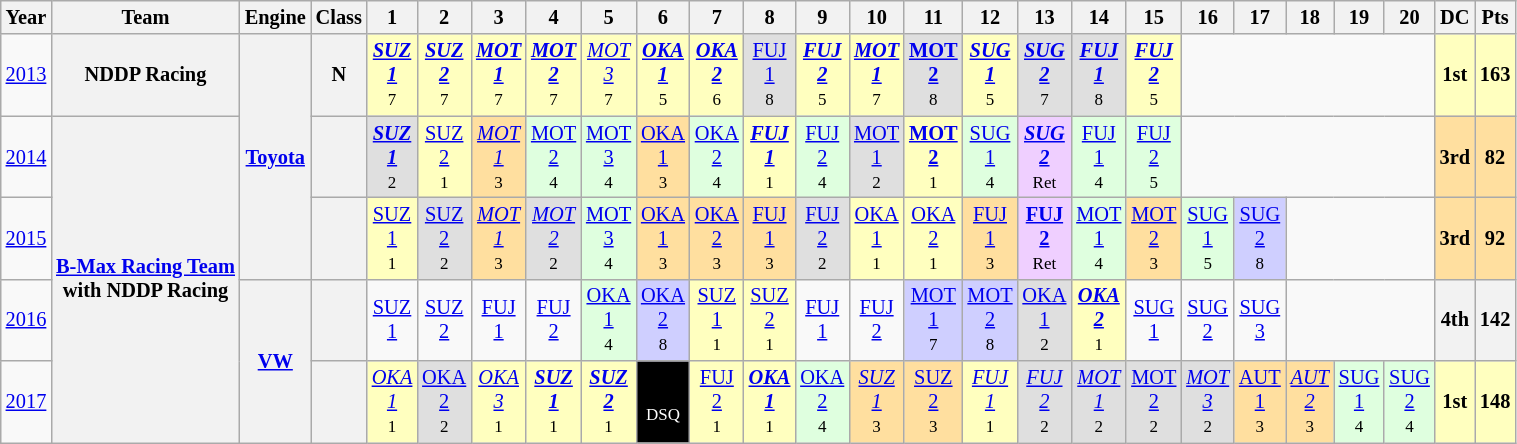<table class="wikitable" style="text-align:center; font-size:85%">
<tr>
<th>Year</th>
<th>Team</th>
<th>Engine</th>
<th>Class</th>
<th>1</th>
<th>2</th>
<th>3</th>
<th>4</th>
<th>5</th>
<th>6</th>
<th>7</th>
<th>8</th>
<th>9</th>
<th>10</th>
<th>11</th>
<th>12</th>
<th>13</th>
<th>14</th>
<th>15</th>
<th>16</th>
<th>17</th>
<th>18</th>
<th>19</th>
<th>20</th>
<th>DC</th>
<th>Pts</th>
</tr>
<tr>
<td><a href='#'>2013</a></td>
<th nowrap>NDDP Racing</th>
<th rowspan="3"><a href='#'>Toyota</a></th>
<th>N</th>
<td bgcolor="#FFFFBF"><strong><em><a href='#'>SUZ<br>1</a></em></strong><br><small>7</small></td>
<td bgcolor="#FFFFBF"><strong><em><a href='#'>SUZ<br>2</a></em></strong><br><small>7</small></td>
<td bgcolor="#FFFFBF"><strong><em><a href='#'>MOT<br>1</a></em></strong><br><small>7</small></td>
<td bgcolor="#FFFFBF"><strong><em><a href='#'>MOT<br>2</a></em></strong><br><small>7</small></td>
<td bgcolor="#FFFFBF"><em><a href='#'>MOT<br>3</a></em><br><small>7</small></td>
<td bgcolor="#FFFFBF"><strong><em><a href='#'>OKA<br>1</a></em></strong><br><small>5</small></td>
<td bgcolor="#FFFFBF"><strong><em><a href='#'>OKA<br>2</a></em></strong><br><small>6</small></td>
<td bgcolor="#DFDFDF"><a href='#'>FUJ<br>1</a><br><small>8</small></td>
<td bgcolor="#FFFFBF"><strong><em><a href='#'>FUJ<br>2</a></em></strong><br><small>5</small></td>
<td bgcolor="#FFFFBF"><strong><em><a href='#'>MOT<br>1</a></em></strong><br><small>7</small></td>
<td bgcolor="#DFDFDF"><strong><a href='#'>MOT<br>2</a></strong><br><small>8</small></td>
<td bgcolor="#FFFFBF"><strong><em><a href='#'>SUG<br>1</a></em></strong><br><small>5</small></td>
<td bgcolor="#DFDFDF"><strong><em><a href='#'>SUG<br>2</a></em></strong><br><small>7</small></td>
<td bgcolor="#DFDFDF"><strong><em><a href='#'>FUJ<br>1</a></em></strong><br><small>8</small></td>
<td bgcolor="#FFFFBF"><strong><em><a href='#'>FUJ<br>2</a></em></strong><br><small>5</small></td>
<td colspan=5></td>
<td bgcolor="#FFFFBF"><strong>1st</strong></td>
<td bgcolor="#FFFFBF"><strong>163</strong></td>
</tr>
<tr>
<td><a href='#'>2014</a></td>
<th rowspan="4" nowrap><a href='#'>B-Max Racing Team</a><br>with NDDP Racing</th>
<th></th>
<td bgcolor="#DFDFDF"><strong><em><a href='#'>SUZ<br>1</a></em></strong><br><small>2</small></td>
<td bgcolor="#FFFFBF"><a href='#'>SUZ<br>2</a><br><small>1</small></td>
<td bgcolor="#FFDF9F"><em><a href='#'>MOT<br>1</a></em><br><small>3</small></td>
<td bgcolor="#DFFFDF"><a href='#'>MOT<br>2</a><br><small>4</small></td>
<td bgcolor="#DFFFDF"><a href='#'>MOT<br>3</a><br><small>4</small></td>
<td bgcolor="#FFDF9F"><a href='#'>OKA<br>1</a><br><small>3</small></td>
<td bgcolor="#DFFFDF"><a href='#'>OKA<br>2</a><br><small>4</small></td>
<td bgcolor="#FFFFBF"><strong><em><a href='#'>FUJ<br>1</a></em></strong><br><small>1</small></td>
<td bgcolor="#DFFFDF"><a href='#'>FUJ<br>2</a><br><small>4</small></td>
<td bgcolor="#DFDFDF"><a href='#'>MOT<br>1</a><br><small>2</small></td>
<td bgcolor="#FFFFBF"><strong><a href='#'>MOT<br>2</a></strong><br><small>1</small></td>
<td bgcolor="#DFFFDF"><a href='#'>SUG<br>1</a><br><small>4</small></td>
<td bgcolor="#EFCFFF"><strong><em><a href='#'>SUG<br>2</a></em></strong><br><small>Ret</small></td>
<td bgcolor="#DFFFDF"><a href='#'>FUJ<br>1</a><br><small>4</small></td>
<td bgcolor="#DFFFDF"><a href='#'>FUJ<br>2</a><br><small>5</small></td>
<td colspan=5></td>
<td bgcolor="#FFDF9F"><strong>3rd</strong></td>
<td bgcolor="#FFDF9F"><strong>82</strong></td>
</tr>
<tr>
<td><a href='#'>2015</a></td>
<th></th>
<td bgcolor="#FFFFBF"><a href='#'>SUZ<br>1</a><br><small>1</small></td>
<td bgcolor="#DFDFDF"><a href='#'>SUZ<br>2</a><br><small>2</small></td>
<td bgcolor="#FFDF9F"><em><a href='#'>MOT<br>1</a></em><br><small>3</small></td>
<td bgcolor="#DFDFDF"><em><a href='#'>MOT<br>2</a></em><br><small>2</small></td>
<td bgcolor="#DFFFDF"><a href='#'>MOT<br>3</a><br><small>4</small></td>
<td bgcolor="#FFDF9F"><a href='#'>OKA<br>1</a><br><small>3</small></td>
<td bgcolor="#FFDF9F"><a href='#'>OKA<br>2</a><br><small>3</small></td>
<td bgcolor="#FFDF9F"><a href='#'>FUJ<br>1</a><br><small>3</small></td>
<td bgcolor="#DFDFDF"><a href='#'>FUJ<br>2</a><br><small>2</small></td>
<td bgcolor="#FFFFBF"><a href='#'>OKA<br>1</a><br><small>1</small></td>
<td bgcolor="#FFFFBF"><a href='#'>OKA<br>2</a><br><small>1</small></td>
<td bgcolor="#FFDF9F"><a href='#'>FUJ<br>1</a><br><small>3</small></td>
<td bgcolor="#EFCFFF"><strong><a href='#'>FUJ<br>2</a></strong><br><small>Ret</small></td>
<td bgcolor="#DFFFDF"><a href='#'>MOT<br>1</a><br><small>4</small></td>
<td bgcolor="#FFDF9F"><a href='#'>MOT<br>2</a><br><small>3</small></td>
<td bgcolor="#DFFFDF"><a href='#'>SUG<br>1</a><br><small>5</small></td>
<td bgcolor="#CFCFFF"><a href='#'>SUG<br>2</a><br><small>8</small></td>
<td colspan=3></td>
<td bgcolor="#FFDF9F"><strong>3rd</strong></td>
<td bgcolor="#FFDF9F"><strong>92</strong></td>
</tr>
<tr>
<td><a href='#'>2016</a></td>
<th rowspan="2"><a href='#'>VW</a></th>
<th></th>
<td><a href='#'>SUZ<br>1</a></td>
<td><a href='#'>SUZ<br>2</a></td>
<td><a href='#'>FUJ<br>1</a></td>
<td><a href='#'>FUJ<br>2</a></td>
<td bgcolor="#DFFFDF"><a href='#'>OKA<br>1</a><br><small>4</small></td>
<td bgcolor="#CFCFFF"><a href='#'>OKA<br>2</a><br><small>8</small></td>
<td bgcolor="#FFFFBF"><a href='#'>SUZ<br>1</a><br><small>1</small></td>
<td bgcolor="#FFFFBF"><a href='#'>SUZ<br>2</a><br><small>1</small></td>
<td><a href='#'>FUJ<br>1</a></td>
<td><a href='#'>FUJ<br>2</a></td>
<td bgcolor="#CFCFFF"><a href='#'>MOT<br>1</a><br><small>7</small></td>
<td bgcolor="#CFCFFF"><a href='#'>MOT<br>2</a><br><small>8</small></td>
<td bgcolor="#DFDFDF"><a href='#'>OKA<br>1</a><br><small>2</small></td>
<td bgcolor="#FFFFBF"><strong><em><a href='#'>OKA<br>2</a></em></strong><br><small>1</small></td>
<td><a href='#'>SUG<br>1</a></td>
<td><a href='#'>SUG<br>2</a></td>
<td><a href='#'>SUG<br>3</a></td>
<td colspan=3></td>
<th>4th</th>
<th>142</th>
</tr>
<tr>
<td><a href='#'>2017</a></td>
<th></th>
<td bgcolor="#FFFFBF"><em><a href='#'>OKA<br>1</a></em><br><small>1</small></td>
<td bgcolor="#DFDFDF"><a href='#'>OKA<br>2</a><br><small>2</small></td>
<td bgcolor="#FFFFBF"><em><a href='#'>OKA<br>3</a></em><br><small>1</small></td>
<td bgcolor="#FFFFBF"><strong><em><a href='#'>SUZ<br>1</a></em></strong><br><small>1</small></td>
<td bgcolor="#FFFFBF"><strong><em><a href='#'>SUZ<br>2</a></em></strong><br><small>1</small></td>
<td bgcolor="#000000" style="color: #ffffff"><a href='#'></a><br><small>DSQ</small></td>
<td bgcolor="#FFFFBF"><a href='#'>FUJ<br>2</a><br><small>1</small></td>
<td bgcolor="#FFFFBF"><strong><em><a href='#'>OKA<br>1</a></em></strong><br><small>1</small></td>
<td bgcolor="#DFFFDF"><a href='#'>OKA<br>2</a><br><small>4</small></td>
<td bgcolor="#FFDF9F"><em><a href='#'>SUZ<br>1</a></em><br><small>3</small></td>
<td bgcolor="#FFDF9F"><a href='#'>SUZ<br>2</a><br><small>3</small></td>
<td bgcolor="#FFFFBF"><em><a href='#'>FUJ<br>1</a></em><br><small>1</small></td>
<td bgcolor="#DFDFDF"><em><a href='#'>FUJ<br>2</a></em><br><small>2</small></td>
<td bgcolor="#DFDFDF"><em><a href='#'>MOT<br>1</a></em><br><small>2</small></td>
<td bgcolor="#DFDFDF"><a href='#'>MOT<br>2</a><br><small>2</small></td>
<td bgcolor="#DFDFDF"><em><a href='#'>MOT<br>3</a></em><br><small>2</small></td>
<td bgcolor="#FFDF9F"><a href='#'>AUT<br>1</a><br><small>3</small></td>
<td bgcolor="#FFDF9F"><em><a href='#'>AUT<br>2</a></em><br><small>3</small></td>
<td bgcolor="#DFFFDF"><a href='#'>SUG<br>1</a><br><small>4</small></td>
<td bgcolor="#DFFFDF"><a href='#'>SUG<br>2</a><br><small>4</small></td>
<td bgcolor="#FFFFBF"><strong>1st</strong></td>
<td bgcolor="#FFFFBF"><strong>148</strong></td>
</tr>
</table>
